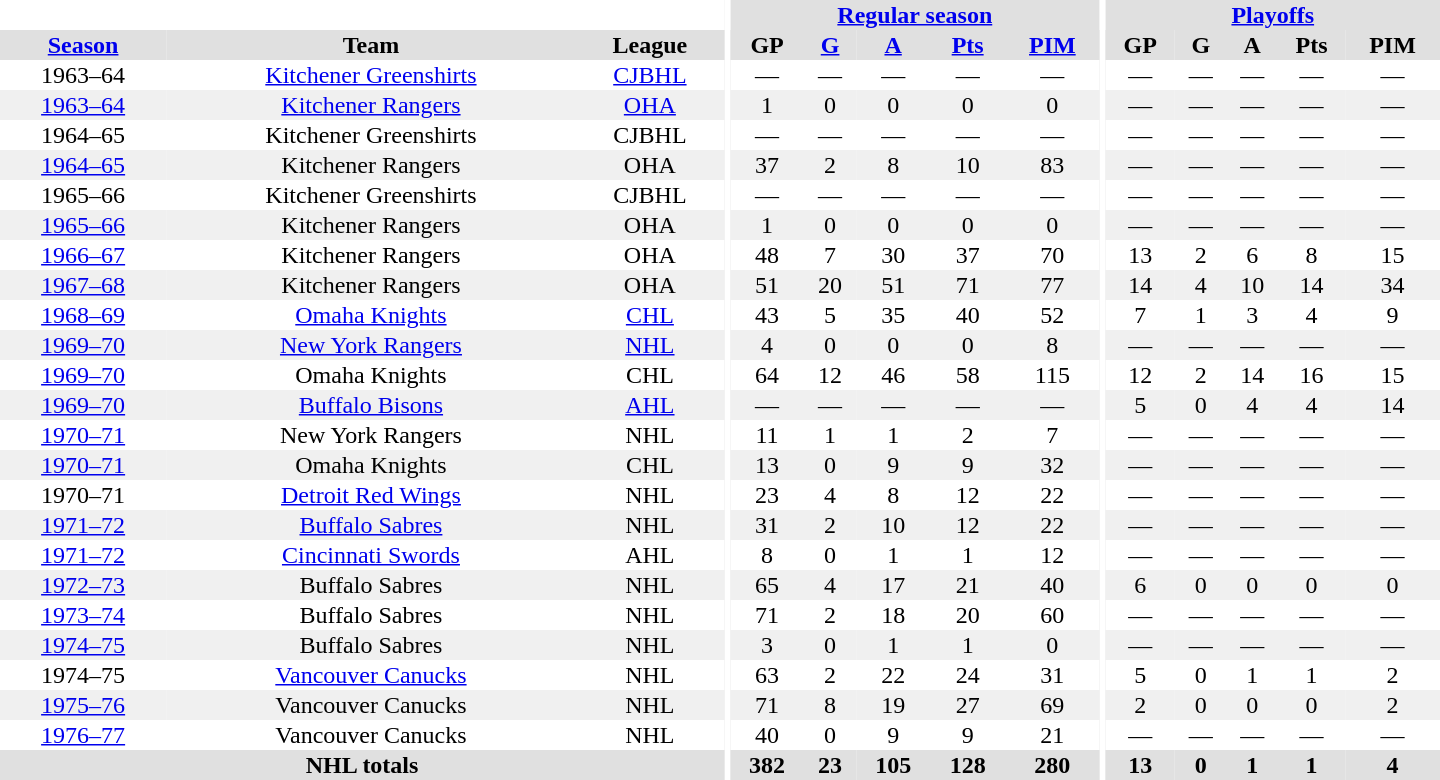<table border="0" cellpadding="1" cellspacing="0" style="text-align:center; width:60em">
<tr bgcolor="#e0e0e0">
<th colspan="3" bgcolor="#ffffff"></th>
<th rowspan="100" bgcolor="#ffffff"></th>
<th colspan="5"><a href='#'>Regular season</a></th>
<th rowspan="100" bgcolor="#ffffff"></th>
<th colspan="5"><a href='#'>Playoffs</a></th>
</tr>
<tr bgcolor="#e0e0e0">
<th><a href='#'>Season</a></th>
<th>Team</th>
<th>League</th>
<th>GP</th>
<th><a href='#'>G</a></th>
<th><a href='#'>A</a></th>
<th><a href='#'>Pts</a></th>
<th><a href='#'>PIM</a></th>
<th>GP</th>
<th>G</th>
<th>A</th>
<th>Pts</th>
<th>PIM</th>
</tr>
<tr>
<td>1963–64</td>
<td><a href='#'>Kitchener Greenshirts</a></td>
<td><a href='#'>CJBHL</a></td>
<td>—</td>
<td>—</td>
<td>—</td>
<td>—</td>
<td>—</td>
<td>—</td>
<td>—</td>
<td>—</td>
<td>—</td>
<td>—</td>
</tr>
<tr bgcolor="#f0f0f0">
<td><a href='#'>1963–64</a></td>
<td><a href='#'>Kitchener Rangers</a></td>
<td><a href='#'>OHA</a></td>
<td>1</td>
<td>0</td>
<td>0</td>
<td>0</td>
<td>0</td>
<td>—</td>
<td>—</td>
<td>—</td>
<td>—</td>
<td>—</td>
</tr>
<tr>
<td>1964–65</td>
<td>Kitchener Greenshirts</td>
<td>CJBHL</td>
<td>—</td>
<td>—</td>
<td>—</td>
<td>—</td>
<td>—</td>
<td>—</td>
<td>—</td>
<td>—</td>
<td>—</td>
<td>—</td>
</tr>
<tr bgcolor="#f0f0f0">
<td><a href='#'>1964–65</a></td>
<td>Kitchener Rangers</td>
<td>OHA</td>
<td>37</td>
<td>2</td>
<td>8</td>
<td>10</td>
<td>83</td>
<td>—</td>
<td>—</td>
<td>—</td>
<td>—</td>
<td>—</td>
</tr>
<tr>
<td>1965–66</td>
<td>Kitchener Greenshirts</td>
<td>CJBHL</td>
<td>—</td>
<td>—</td>
<td>—</td>
<td>—</td>
<td>—</td>
<td>—</td>
<td>—</td>
<td>—</td>
<td>—</td>
<td>—</td>
</tr>
<tr bgcolor="#f0f0f0">
<td><a href='#'>1965–66</a></td>
<td>Kitchener Rangers</td>
<td>OHA</td>
<td>1</td>
<td>0</td>
<td>0</td>
<td>0</td>
<td>0</td>
<td>—</td>
<td>—</td>
<td>—</td>
<td>—</td>
<td>—</td>
</tr>
<tr>
<td><a href='#'>1966–67</a></td>
<td>Kitchener Rangers</td>
<td>OHA</td>
<td>48</td>
<td>7</td>
<td>30</td>
<td>37</td>
<td>70</td>
<td>13</td>
<td>2</td>
<td>6</td>
<td>8</td>
<td>15</td>
</tr>
<tr bgcolor="#f0f0f0">
<td><a href='#'>1967–68</a></td>
<td>Kitchener Rangers</td>
<td>OHA</td>
<td>51</td>
<td>20</td>
<td>51</td>
<td>71</td>
<td>77</td>
<td>14</td>
<td>4</td>
<td>10</td>
<td>14</td>
<td>34</td>
</tr>
<tr>
<td><a href='#'>1968–69</a></td>
<td><a href='#'>Omaha Knights</a></td>
<td><a href='#'>CHL</a></td>
<td>43</td>
<td>5</td>
<td>35</td>
<td>40</td>
<td>52</td>
<td>7</td>
<td>1</td>
<td>3</td>
<td>4</td>
<td>9</td>
</tr>
<tr bgcolor="#f0f0f0">
<td><a href='#'>1969–70</a></td>
<td><a href='#'>New York Rangers</a></td>
<td><a href='#'>NHL</a></td>
<td>4</td>
<td>0</td>
<td>0</td>
<td>0</td>
<td>8</td>
<td>—</td>
<td>—</td>
<td>—</td>
<td>—</td>
<td>—</td>
</tr>
<tr>
<td><a href='#'>1969–70</a></td>
<td>Omaha Knights</td>
<td>CHL</td>
<td>64</td>
<td>12</td>
<td>46</td>
<td>58</td>
<td>115</td>
<td>12</td>
<td>2</td>
<td>14</td>
<td>16</td>
<td>15</td>
</tr>
<tr bgcolor="#f0f0f0">
<td><a href='#'>1969–70</a></td>
<td><a href='#'>Buffalo Bisons</a></td>
<td><a href='#'>AHL</a></td>
<td>—</td>
<td>—</td>
<td>—</td>
<td>—</td>
<td>—</td>
<td>5</td>
<td>0</td>
<td>4</td>
<td>4</td>
<td>14</td>
</tr>
<tr>
<td><a href='#'>1970–71</a></td>
<td>New York Rangers</td>
<td>NHL</td>
<td>11</td>
<td>1</td>
<td>1</td>
<td>2</td>
<td>7</td>
<td>—</td>
<td>—</td>
<td>—</td>
<td>—</td>
<td>—</td>
</tr>
<tr bgcolor="#f0f0f0">
<td><a href='#'>1970–71</a></td>
<td>Omaha Knights</td>
<td>CHL</td>
<td>13</td>
<td>0</td>
<td>9</td>
<td>9</td>
<td>32</td>
<td>—</td>
<td>—</td>
<td>—</td>
<td>—</td>
<td>—</td>
</tr>
<tr>
<td>1970–71</td>
<td><a href='#'>Detroit Red Wings</a></td>
<td>NHL</td>
<td>23</td>
<td>4</td>
<td>8</td>
<td>12</td>
<td>22</td>
<td>—</td>
<td>—</td>
<td>—</td>
<td>—</td>
<td>—</td>
</tr>
<tr bgcolor="#f0f0f0">
<td><a href='#'>1971–72</a></td>
<td><a href='#'>Buffalo Sabres</a></td>
<td>NHL</td>
<td>31</td>
<td>2</td>
<td>10</td>
<td>12</td>
<td>22</td>
<td>—</td>
<td>—</td>
<td>—</td>
<td>—</td>
<td>—</td>
</tr>
<tr>
<td><a href='#'>1971–72</a></td>
<td><a href='#'>Cincinnati Swords</a></td>
<td>AHL</td>
<td>8</td>
<td>0</td>
<td>1</td>
<td>1</td>
<td>12</td>
<td>—</td>
<td>—</td>
<td>—</td>
<td>—</td>
<td>—</td>
</tr>
<tr bgcolor="#f0f0f0">
<td><a href='#'>1972–73</a></td>
<td>Buffalo Sabres</td>
<td>NHL</td>
<td>65</td>
<td>4</td>
<td>17</td>
<td>21</td>
<td>40</td>
<td>6</td>
<td>0</td>
<td>0</td>
<td>0</td>
<td>0</td>
</tr>
<tr>
<td><a href='#'>1973–74</a></td>
<td>Buffalo Sabres</td>
<td>NHL</td>
<td>71</td>
<td>2</td>
<td>18</td>
<td>20</td>
<td>60</td>
<td>—</td>
<td>—</td>
<td>—</td>
<td>—</td>
<td>—</td>
</tr>
<tr bgcolor="#f0f0f0">
<td><a href='#'>1974–75</a></td>
<td>Buffalo Sabres</td>
<td>NHL</td>
<td>3</td>
<td>0</td>
<td>1</td>
<td>1</td>
<td>0</td>
<td>—</td>
<td>—</td>
<td>—</td>
<td>—</td>
<td>—</td>
</tr>
<tr>
<td>1974–75</td>
<td><a href='#'>Vancouver Canucks</a></td>
<td>NHL</td>
<td>63</td>
<td>2</td>
<td>22</td>
<td>24</td>
<td>31</td>
<td>5</td>
<td>0</td>
<td>1</td>
<td>1</td>
<td>2</td>
</tr>
<tr bgcolor="#f0f0f0">
<td><a href='#'>1975–76</a></td>
<td>Vancouver Canucks</td>
<td>NHL</td>
<td>71</td>
<td>8</td>
<td>19</td>
<td>27</td>
<td>69</td>
<td>2</td>
<td>0</td>
<td>0</td>
<td>0</td>
<td>2</td>
</tr>
<tr>
<td><a href='#'>1976–77</a></td>
<td>Vancouver Canucks</td>
<td>NHL</td>
<td>40</td>
<td>0</td>
<td>9</td>
<td>9</td>
<td>21</td>
<td>—</td>
<td>—</td>
<td>—</td>
<td>—</td>
<td>—</td>
</tr>
<tr bgcolor="#e0e0e0">
<th colspan="3">NHL totals</th>
<th>382</th>
<th>23</th>
<th>105</th>
<th>128</th>
<th>280</th>
<th>13</th>
<th>0</th>
<th>1</th>
<th>1</th>
<th>4</th>
</tr>
</table>
